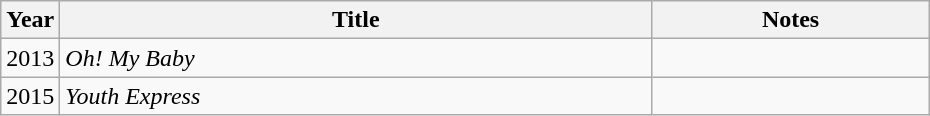<table class="wikitable" style="width:620px">
<tr>
<th width=10>Year</th>
<th>Title</th>
<th>Notes</th>
</tr>
<tr>
<td>2013</td>
<td><em>Oh! My Baby</em></td>
<td></td>
</tr>
<tr>
<td>2015</td>
<td><em>Youth Express</em></td>
<td></td>
</tr>
</table>
